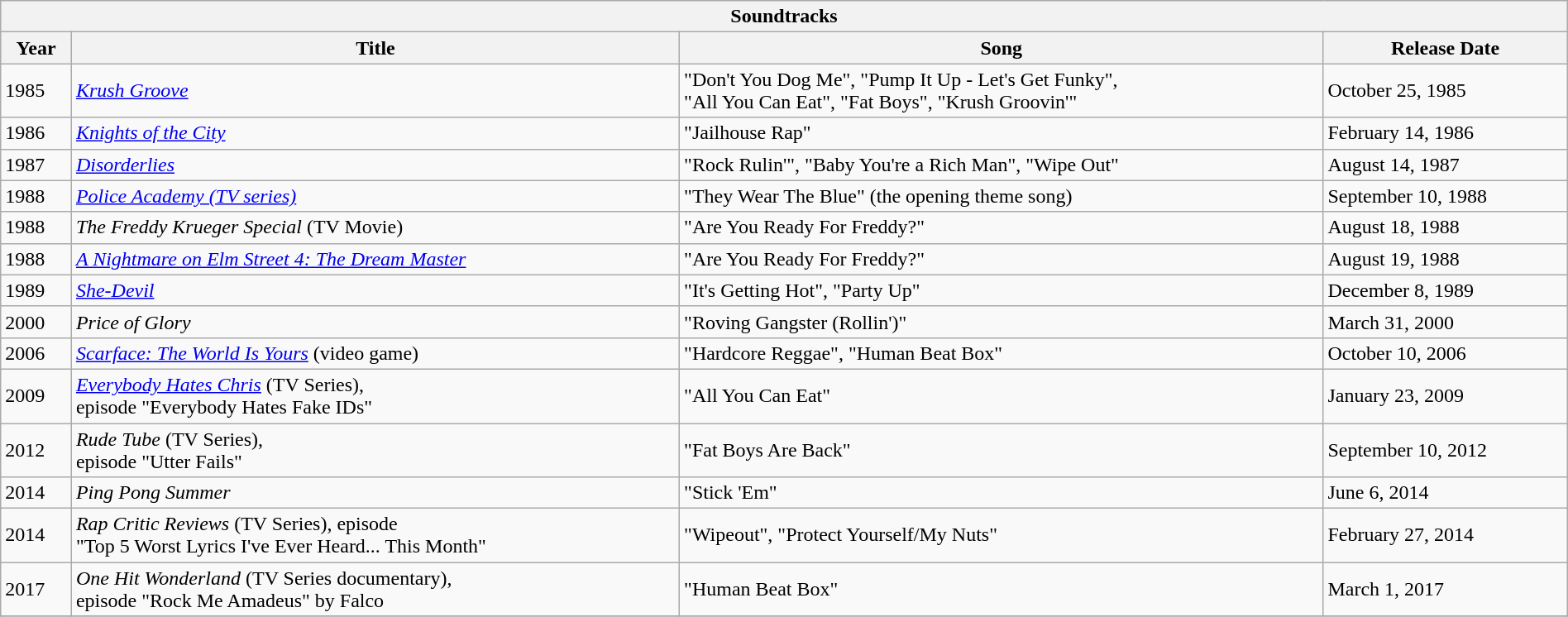<table class="wikitable mw-datatable sortable collapsible collapsed" style="font-size:100%; width:100%;">
<tr>
<th colspan="4">Soundtracks</th>
</tr>
<tr>
<th>Year</th>
<th>Title</th>
<th>Song</th>
<th>Release Date</th>
</tr>
<tr>
<td>1985</td>
<td><em><a href='#'>Krush Groove</a></em></td>
<td>"Don't You Dog Me", "Pump It Up - Let's Get Funky",<br>"All You Can Eat", "Fat Boys", "Krush Groovin'"</td>
<td>October 25, 1985</td>
</tr>
<tr>
<td>1986</td>
<td><em><a href='#'>Knights of the City</a></em></td>
<td>"Jailhouse Rap"</td>
<td>February 14, 1986</td>
</tr>
<tr>
<td>1987</td>
<td><em><a href='#'>Disorderlies</a></em></td>
<td>"Rock Rulin'", "Baby You're a Rich Man", "Wipe Out"</td>
<td>August 14, 1987</td>
</tr>
<tr>
<td>1988</td>
<td><em><a href='#'>Police Academy (TV series)</a></em></td>
<td>"They Wear The Blue" (the opening theme song)</td>
<td>September 10, 1988</td>
</tr>
<tr>
<td>1988</td>
<td><em>The Freddy Krueger Special</em> (TV Movie)</td>
<td>"Are You Ready For Freddy?"</td>
<td>August 18, 1988</td>
</tr>
<tr>
<td>1988</td>
<td><em><a href='#'>A Nightmare on Elm Street 4: The Dream Master</a></em></td>
<td>"Are You Ready For Freddy?"</td>
<td>August 19, 1988</td>
</tr>
<tr>
<td>1989</td>
<td><em><a href='#'>She-Devil</a></em></td>
<td>"It's Getting Hot", "Party Up"</td>
<td>December 8, 1989</td>
</tr>
<tr>
<td>2000</td>
<td><em>Price of Glory</em></td>
<td>"Roving Gangster (Rollin')"</td>
<td>March 31, 2000</td>
</tr>
<tr>
<td>2006</td>
<td><em><a href='#'>Scarface: The World Is Yours</a></em> (video game)</td>
<td>"Hardcore Reggae", "Human Beat Box"</td>
<td>October 10, 2006</td>
</tr>
<tr>
<td>2009</td>
<td><em><a href='#'>Everybody Hates Chris</a></em> (TV Series),<br>episode "Everybody Hates Fake IDs"</td>
<td>"All You Can Eat"</td>
<td>January 23, 2009</td>
</tr>
<tr>
<td>2012</td>
<td><em>Rude Tube</em> (TV Series),<br>episode "Utter Fails"</td>
<td>"Fat Boys Are Back"</td>
<td>September 10, 2012</td>
</tr>
<tr>
<td>2014</td>
<td><em>Ping Pong Summer</em></td>
<td>"Stick 'Em"</td>
<td>June 6, 2014</td>
</tr>
<tr>
<td>2014</td>
<td><em>Rap Critic Reviews</em> (TV Series), episode<br>"Top 5 Worst Lyrics I've Ever Heard... This Month"</td>
<td>"Wipeout", "Protect Yourself/My Nuts"</td>
<td>February 27, 2014</td>
</tr>
<tr>
<td>2017</td>
<td><em>One Hit Wonderland</em> (TV Series documentary), <br>episode "Rock Me Amadeus" by Falco</td>
<td>"Human Beat Box"</td>
<td>March 1, 2017</td>
</tr>
<tr>
</tr>
</table>
